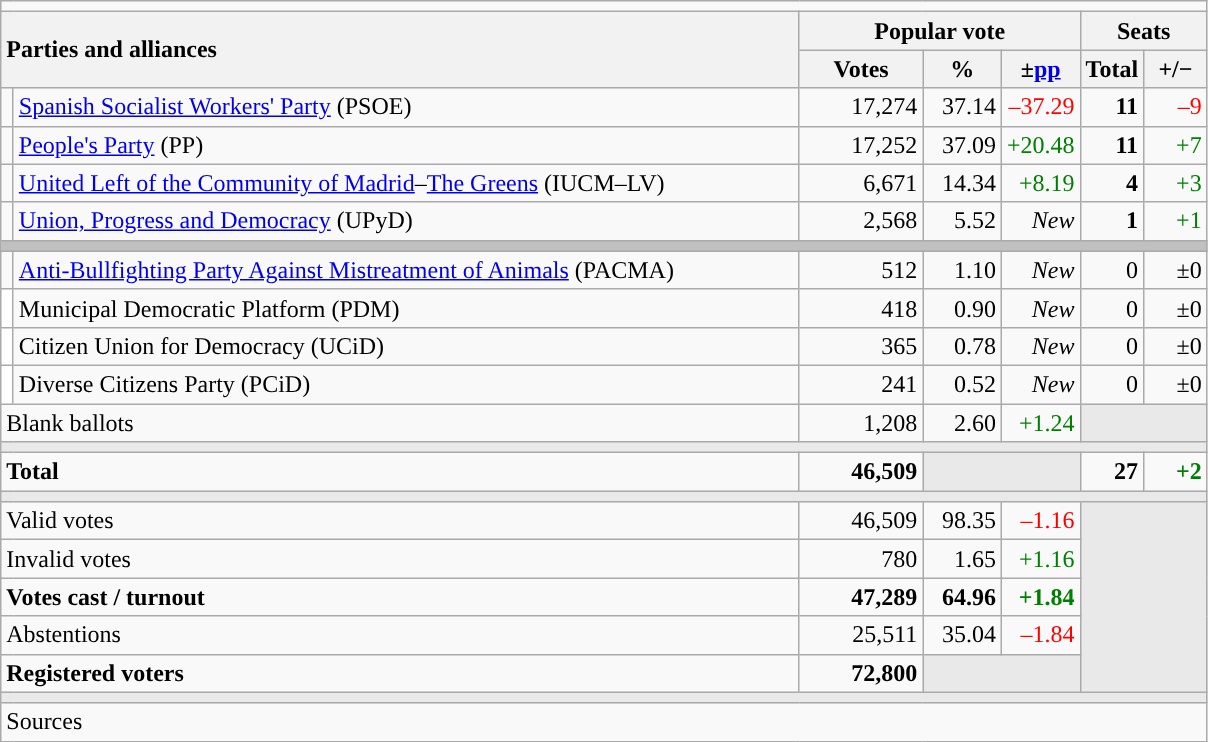<table class="wikitable" style="text-align:right;">
<tr>
<td colspan="7"></td>
</tr>
<tr>
<th style="text-align:left;" rowspan="2" colspan="2" width="525">Parties and alliances</th>
<th colspan="3">Popular vote</th>
<th colspan="2">Seats</th>
</tr>
<tr>
<th width="75">Votes</th>
<th width="45">%</th>
<th width="45">±<a href='#'>pp</a></th>
<th width="35">Total</th>
<th width="35">+/−</th>
</tr>
<tr>
<td width="1" style="color:inherit;background:"></td>
<td align="left"><a href='#'>Spanish Socialist Workers' Party</a> (PSOE)</td>
<td>17,274</td>
<td>37.14</td>
<td style="color:red;">–37.29</td>
<td><strong>11</strong></td>
<td style="color:red;">–9</td>
</tr>
<tr>
<td style="color:inherit;background:"></td>
<td align="left"><a href='#'>People's Party</a> (PP)</td>
<td>17,252</td>
<td>37.09</td>
<td style="color:green;">+20.48</td>
<td><strong>11</strong></td>
<td style="color:green;">+7</td>
</tr>
<tr>
<td style="color:inherit;background:"></td>
<td align="left"><a href='#'>United Left of the Community of Madrid</a>–<a href='#'>The Greens</a> (IUCM–LV)</td>
<td>6,671</td>
<td>14.34</td>
<td style="color:green;">+8.19</td>
<td><strong>4</strong></td>
<td style="color:green;">+3</td>
</tr>
<tr>
<td style="color:inherit;background:"></td>
<td align="left"><a href='#'>Union, Progress and Democracy</a> (UPyD)</td>
<td>2,568</td>
<td>5.52</td>
<td><em>New</em></td>
<td><strong>1</strong></td>
<td style="color:green;">+1</td>
</tr>
<tr>
<td colspan="7" bgcolor="#C0C0C0"></td>
</tr>
<tr>
<td style="color:inherit;background:"></td>
<td align="left"><a href='#'>Anti-Bullfighting Party Against Mistreatment of Animals</a> (PACMA)</td>
<td>512</td>
<td>1.10</td>
<td><em>New</em></td>
<td>0</td>
<td>±0</td>
</tr>
<tr>
<td bgcolor="white"></td>
<td align="left">Municipal Democratic Platform (PDM)</td>
<td>418</td>
<td>0.90</td>
<td><em>New</em></td>
<td>0</td>
<td>±0</td>
</tr>
<tr>
<td bgcolor="white"></td>
<td align="left">Citizen Union for Democracy (UCiD)</td>
<td>365</td>
<td>0.78</td>
<td><em>New</em></td>
<td>0</td>
<td>±0</td>
</tr>
<tr>
<td bgcolor="white"></td>
<td align="left">Diverse Citizens Party (PCiD)</td>
<td>241</td>
<td>0.52</td>
<td><em>New</em></td>
<td>0</td>
<td>±0</td>
</tr>
<tr>
<td align="left" colspan="2">Blank ballots</td>
<td>1,208</td>
<td>2.60</td>
<td style="color:green;">+1.24</td>
<td bgcolor="#E9E9E9" colspan="2"></td>
</tr>
<tr>
<td colspan="7" bgcolor="#E9E9E9"></td>
</tr>
<tr style="font-weight:bold;">
<td align="left" colspan="2">Total</td>
<td>46,509</td>
<td bgcolor="#E9E9E9" colspan="2"></td>
<td>27</td>
<td style="color:green;">+2</td>
</tr>
<tr>
<td colspan="7" bgcolor="#E9E9E9"></td>
</tr>
<tr>
<td align="left" colspan="2">Valid votes</td>
<td>46,509</td>
<td>98.35</td>
<td style="color:red;">–1.16</td>
<td bgcolor="#E9E9E9" colspan="2" rowspan="5"></td>
</tr>
<tr>
<td align="left" colspan="2">Invalid votes</td>
<td>780</td>
<td>1.65</td>
<td style="color:green;">+1.16</td>
</tr>
<tr style="font-weight:bold;">
<td align="left" colspan="2">Votes cast / turnout</td>
<td>47,289</td>
<td>64.96</td>
<td style="color:green;">+1.84</td>
</tr>
<tr>
<td align="left" colspan="2">Abstentions</td>
<td>25,511</td>
<td>35.04</td>
<td style="color:red;">–1.84</td>
</tr>
<tr style="font-weight:bold;">
<td align="left" colspan="2">Registered voters</td>
<td>72,800</td>
<td bgcolor="#E9E9E9" colspan="2"></td>
</tr>
<tr>
<td colspan="7" bgcolor="#E9E9E9"></td>
</tr>
<tr>
<td align="left" colspan="7">Sources</td>
</tr>
</table>
